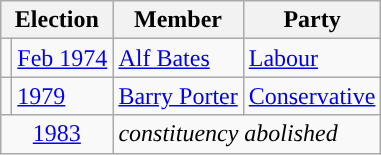<table class="wikitable">
<tr>
<th colspan="2">Election</th>
<th>Member</th>
<th>Party</th>
</tr>
<tr>
<td style="color:inherit;background-color: "></td>
<td><a href='#'>Feb 1974</a></td>
<td><a href='#'>Alf Bates</a></td>
<td><a href='#'>Labour</a></td>
</tr>
<tr>
<td style="color:inherit;background-color: "></td>
<td><a href='#'>1979</a></td>
<td><a href='#'>Barry Porter</a></td>
<td><a href='#'>Conservative</a></td>
</tr>
<tr>
<td colspan="2" align="center"><a href='#'>1983</a></td>
<td colspan="2"><em>constituency abolished</em></td>
</tr>
</table>
